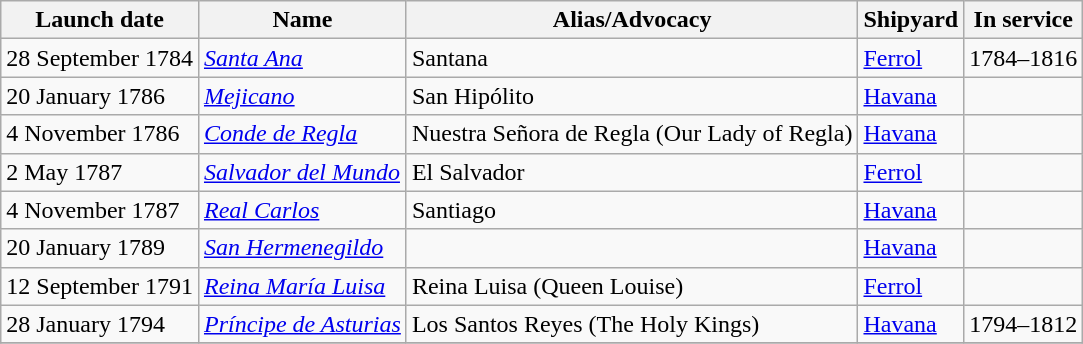<table class="wikitable sortable">
<tr>
<th>Launch date</th>
<th>Name</th>
<th>Alias/Advocacy</th>
<th>Shipyard</th>
<th>In service</th>
</tr>
<tr>
<td>28 September 1784</td>
<td><a href='#'><em>Santa Ana</em></a></td>
<td>Santana</td>
<td><a href='#'>Ferrol</a></td>
<td>1784–1816</td>
</tr>
<tr>
<td>20 January 1786</td>
<td><a href='#'><em>Mejicano</em></a></td>
<td>San Hipólito</td>
<td><a href='#'>Havana</a></td>
<td></td>
</tr>
<tr>
<td>4 November 1786</td>
<td><a href='#'><em>Conde de Regla</em></a></td>
<td>Nuestra Señora de Regla (Our Lady of Regla)</td>
<td><a href='#'>Havana</a></td>
<td></td>
</tr>
<tr>
<td>2 May 1787</td>
<td><a href='#'><em>Salvador del Mundo</em></a></td>
<td>El Salvador</td>
<td><a href='#'>Ferrol</a></td>
<td></td>
</tr>
<tr>
<td>4 November 1787</td>
<td><a href='#'><em>Real Carlos</em></a></td>
<td>Santiago</td>
<td><a href='#'>Havana</a></td>
<td></td>
</tr>
<tr>
<td>20 January 1789</td>
<td><a href='#'><em>San Hermenegildo</em></a></td>
<td></td>
<td><a href='#'>Havana</a></td>
<td></td>
</tr>
<tr>
<td>12 September 1791</td>
<td><a href='#'><em>Reina María Luisa</em></a></td>
<td>Reina Luisa (Queen Louise)</td>
<td><a href='#'>Ferrol</a></td>
<td></td>
</tr>
<tr>
<td>28 January 1794</td>
<td><a href='#'><em>Príncipe de Asturias</em></a></td>
<td>Los Santos Reyes (The Holy Kings)</td>
<td><a href='#'>Havana</a></td>
<td>1794–1812</td>
</tr>
<tr>
</tr>
</table>
